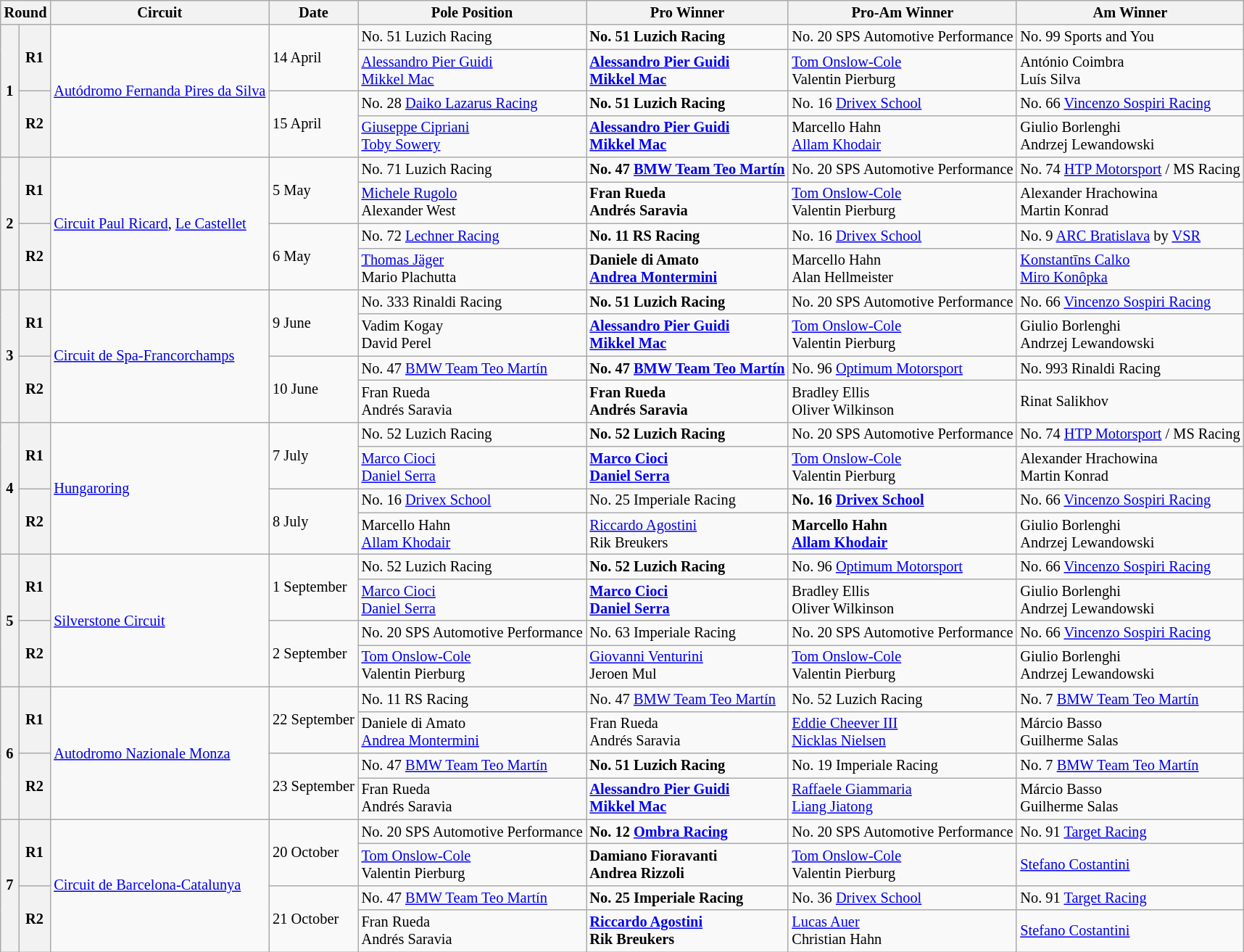<table class="wikitable" style="font-size: 85%;">
<tr>
<th colspan=2>Round</th>
<th>Circuit</th>
<th>Date</th>
<th>Pole Position</th>
<th>Pro Winner</th>
<th>Pro-Am Winner</th>
<th>Am Winner</th>
</tr>
<tr>
<th rowspan=4>1</th>
<th rowspan=2>R1</th>
<td rowspan=4 nowrap> <a href='#'>Autódromo Fernanda Pires da Silva</a></td>
<td rowspan=2>14 April</td>
<td> No. 51 Luzich Racing</td>
<td><strong> No. 51 Luzich Racing</strong></td>
<td> No. 20 SPS Automotive Performance</td>
<td> No. 99 Sports and You</td>
</tr>
<tr>
<td> <a href='#'>Alessandro Pier Guidi</a><br> <a href='#'>Mikkel Mac</a></td>
<td><strong> <a href='#'>Alessandro Pier Guidi</a><br> <a href='#'>Mikkel Mac</a></strong></td>
<td> <a href='#'>Tom Onslow-Cole</a><br> Valentin Pierburg</td>
<td> António Coimbra<br> Luís Silva</td>
</tr>
<tr>
<th rowspan=2>R2</th>
<td rowspan=2>15 April</td>
<td nowrap> No. 28 <a href='#'>Daiko Lazarus Racing</a></td>
<td nowrap><strong> No. 51 Luzich Racing</strong></td>
<td nowrap> No. 16 <a href='#'>Drivex School</a></td>
<td nowrap> No. 66 <a href='#'>Vincenzo Sospiri Racing</a></td>
</tr>
<tr>
<td nowrap> <a href='#'>Giuseppe Cipriani</a><br> <a href='#'>Toby Sowery</a></td>
<td nowrap><strong> <a href='#'>Alessandro Pier Guidi</a><br> <a href='#'>Mikkel Mac</a></strong></td>
<td nowrap> Marcello Hahn<br> <a href='#'>Allam Khodair</a></td>
<td nowrap> Giulio Borlenghi<br> Andrzej Lewandowski</td>
</tr>
<tr>
<th rowspan=4>2</th>
<th rowspan=2>R1</th>
<td rowspan=4> <a href='#'>Circuit Paul Ricard</a>, <a href='#'>Le Castellet</a></td>
<td rowspan=2>5 May</td>
<td nowrap> No. 71 Luzich Racing</td>
<td nowrap><strong> No. 47 <a href='#'>BMW Team Teo Martín</a></strong></td>
<td nowrap> No. 20 SPS Automotive Performance</td>
<td nowrap> No. 74 <a href='#'>HTP Motorsport</a> / MS Racing</td>
</tr>
<tr>
<td> <a href='#'>Michele Rugolo</a><br> Alexander West</td>
<td><strong> Fran Rueda<br> Andrés Saravia</strong></td>
<td> <a href='#'>Tom Onslow-Cole</a><br> Valentin Pierburg</td>
<td> Alexander Hrachowina<br> Martin Konrad</td>
</tr>
<tr>
<th rowspan=2>R2</th>
<td rowspan=2>6 May</td>
<td> No. 72 <a href='#'>Lechner Racing</a></td>
<td><strong> No. 11 RS Racing</strong></td>
<td> No. 16 <a href='#'>Drivex School</a></td>
<td> No. 9 <a href='#'>ARC Bratislava</a> by <a href='#'>VSR</a></td>
</tr>
<tr>
<td> <a href='#'>Thomas Jäger</a><br> Mario Plachutta</td>
<td><strong> Daniele di Amato<br> <a href='#'>Andrea Montermini</a></strong></td>
<td> Marcello Hahn<br> Alan Hellmeister</td>
<td> <a href='#'>Konstantīns Calko</a><br> <a href='#'>Miro Konôpka</a></td>
</tr>
<tr>
<th rowspan=4>3</th>
<th rowspan=2>R1</th>
<td rowspan=4> <a href='#'>Circuit de Spa-Francorchamps</a></td>
<td rowspan=2>9 June</td>
<td> No. 333 Rinaldi Racing</td>
<td> <strong>No. 51 Luzich Racing</strong></td>
<td> No. 20 SPS Automotive Performance</td>
<td> No. 66 <a href='#'>Vincenzo Sospiri Racing</a></td>
</tr>
<tr>
<td> Vadim Kogay<br> David Perel</td>
<td><strong> <a href='#'>Alessandro Pier Guidi</a><br> <a href='#'>Mikkel Mac</a></strong></td>
<td> <a href='#'>Tom Onslow-Cole</a><br> Valentin Pierburg</td>
<td> Giulio Borlenghi<br> Andrzej Lewandowski</td>
</tr>
<tr>
<th rowspan=2>R2</th>
<td rowspan=2>10 June</td>
<td> No. 47 <a href='#'>BMW Team Teo Martín</a></td>
<td> <strong>No. 47 <a href='#'>BMW Team Teo Martín</a></strong></td>
<td> No. 96 <a href='#'>Optimum Motorsport</a></td>
<td> No. 993 Rinaldi Racing</td>
</tr>
<tr>
<td> Fran Rueda<br> Andrés Saravia</td>
<td><strong> Fran Rueda<br> Andrés Saravia</strong></td>
<td> Bradley Ellis<br> Oliver Wilkinson</td>
<td> Rinat Salikhov</td>
</tr>
<tr>
<th rowspan=4>4</th>
<th rowspan=2>R1</th>
<td rowspan=4> <a href='#'>Hungaroring</a></td>
<td rowspan=2>7 July</td>
<td> No. 52 Luzich Racing</td>
<td> <strong>No. 52 Luzich Racing</strong></td>
<td> No. 20 SPS Automotive Performance</td>
<td> No. 74 <a href='#'>HTP Motorsport</a> / MS Racing</td>
</tr>
<tr>
<td> <a href='#'>Marco Cioci</a><br> <a href='#'>Daniel Serra</a></td>
<td><strong> <a href='#'>Marco Cioci</a><br> <a href='#'>Daniel Serra</a></strong></td>
<td> <a href='#'>Tom Onslow-Cole</a><br> Valentin Pierburg</td>
<td> Alexander Hrachowina<br> Martin Konrad</td>
</tr>
<tr>
<th rowspan=2>R2</th>
<td rowspan=2>8 July</td>
<td> No. 16 <a href='#'>Drivex School</a></td>
<td> No. 25 Imperiale Racing</td>
<td> <strong>No. 16 <a href='#'>Drivex School</a></strong></td>
<td> No. 66 <a href='#'>Vincenzo Sospiri Racing</a></td>
</tr>
<tr>
<td> Marcello Hahn<br> <a href='#'>Allam Khodair</a></td>
<td> <a href='#'>Riccardo Agostini</a><br> Rik Breukers</td>
<td><strong> Marcello Hahn<br> <a href='#'>Allam Khodair</a></strong></td>
<td> Giulio Borlenghi<br> Andrzej Lewandowski</td>
</tr>
<tr>
<th rowspan=4>5</th>
<th rowspan=2>R1</th>
<td rowspan=4> <a href='#'>Silverstone Circuit</a></td>
<td rowspan=2>1 September</td>
<td> No. 52 Luzich Racing</td>
<td><strong> No. 52 Luzich Racing</strong></td>
<td> No. 96 <a href='#'>Optimum Motorsport</a></td>
<td> No. 66 <a href='#'>Vincenzo Sospiri Racing</a></td>
</tr>
<tr>
<td> <a href='#'>Marco Cioci</a><br> <a href='#'>Daniel Serra</a></td>
<td><strong> <a href='#'>Marco Cioci</a><br> <a href='#'>Daniel Serra</a></strong></td>
<td> Bradley Ellis<br> Oliver Wilkinson</td>
<td> Giulio Borlenghi<br> Andrzej Lewandowski</td>
</tr>
<tr>
<th rowspan=2>R2</th>
<td rowspan=2>2 September</td>
<td nowrap> No. 20 SPS Automotive Performance</td>
<td nowrap> No. 63 Imperiale Racing</td>
<td nowrap> No. 20 SPS Automotive Performance</td>
<td nowrap> No. 66 <a href='#'>Vincenzo Sospiri Racing</a></td>
</tr>
<tr>
<td> <a href='#'>Tom Onslow-Cole</a><br> Valentin Pierburg</td>
<td> <a href='#'>Giovanni Venturini</a><br> Jeroen Mul</td>
<td> <a href='#'>Tom Onslow-Cole</a><br> Valentin Pierburg</td>
<td> Giulio Borlenghi<br> Andrzej Lewandowski</td>
</tr>
<tr>
<th rowspan=4>6</th>
<th rowspan=2>R1</th>
<td rowspan=4> <a href='#'>Autodromo Nazionale Monza</a></td>
<td rowspan=2>22 September</td>
<td> No. 11 RS Racing</td>
<td> No. 47 <a href='#'>BMW Team Teo Martín</a></td>
<td> No. 52 Luzich Racing</td>
<td> No. 7 <a href='#'>BMW Team Teo Martín</a></td>
</tr>
<tr>
<td> Daniele di Amato<br> <a href='#'>Andrea Montermini</a></td>
<td> Fran Rueda<br> Andrés Saravia</td>
<td> <a href='#'>Eddie Cheever III</a><br> <a href='#'>Nicklas Nielsen</a></td>
<td> Márcio Basso<br> Guilherme Salas</td>
</tr>
<tr>
<th rowspan=2>R2</th>
<td rowspan=2 nowrap>23 September</td>
<td> No. 47 <a href='#'>BMW Team Teo Martín</a></td>
<td> <strong>No. 51 Luzich Racing</strong></td>
<td> No. 19 Imperiale Racing</td>
<td> No. 7 <a href='#'>BMW Team Teo Martín</a></td>
</tr>
<tr>
<td> Fran Rueda<br> Andrés Saravia</td>
<td><strong> <a href='#'>Alessandro Pier Guidi</a><br> <a href='#'>Mikkel Mac</a></strong></td>
<td> <a href='#'>Raffaele Giammaria</a><br> <a href='#'>Liang Jiatong</a></td>
<td> Márcio Basso<br> Guilherme Salas</td>
</tr>
<tr>
<th rowspan=4>7</th>
<th rowspan=2>R1</th>
<td rowspan=4> <a href='#'>Circuit de Barcelona-Catalunya</a></td>
<td rowspan=2>20 October</td>
<td> No. 20 SPS Automotive Performance</td>
<td> <strong>No. 12 <a href='#'>Ombra Racing</a></strong></td>
<td> No. 20 SPS Automotive Performance</td>
<td> No. 91 <a href='#'>Target Racing</a></td>
</tr>
<tr>
<td> <a href='#'>Tom Onslow-Cole</a><br> Valentin Pierburg</td>
<td><strong> Damiano Fioravanti<br> Andrea Rizzoli</strong></td>
<td> <a href='#'>Tom Onslow-Cole</a><br> Valentin Pierburg</td>
<td> <a href='#'>Stefano Costantini</a></td>
</tr>
<tr>
<th rowspan=2>R2</th>
<td rowspan=2>21 October</td>
<td> No. 47 <a href='#'>BMW Team Teo Martín</a></td>
<td> <strong>No. 25 Imperiale Racing</strong></td>
<td> No. 36 <a href='#'>Drivex School</a></td>
<td> No. 91 <a href='#'>Target Racing</a></td>
</tr>
<tr>
<td> Fran Rueda<br> Andrés Saravia</td>
<td><strong> <a href='#'>Riccardo Agostini</a><br> Rik Breukers</strong></td>
<td> <a href='#'>Lucas Auer</a><br> Christian Hahn</td>
<td> <a href='#'>Stefano Costantini</a></td>
</tr>
</table>
